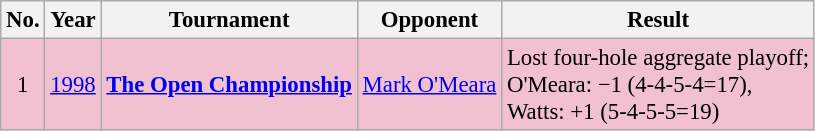<table class="wikitable" style="font-size:95%;">
<tr>
<th>No.</th>
<th>Year</th>
<th>Tournament</th>
<th>Opponent</th>
<th>Result</th>
</tr>
<tr style="background:#F2C1D1;">
<td align=center>1</td>
<td><a href='#'>1998</a></td>
<td><strong><a href='#'>The Open Championship</a></strong></td>
<td> <a href='#'>Mark O'Meara</a></td>
<td>Lost four-hole aggregate playoff;<br>O'Meara: −1 (4-4-5-4=17),<br>Watts: +1 (5-4-5-5=19)</td>
</tr>
</table>
